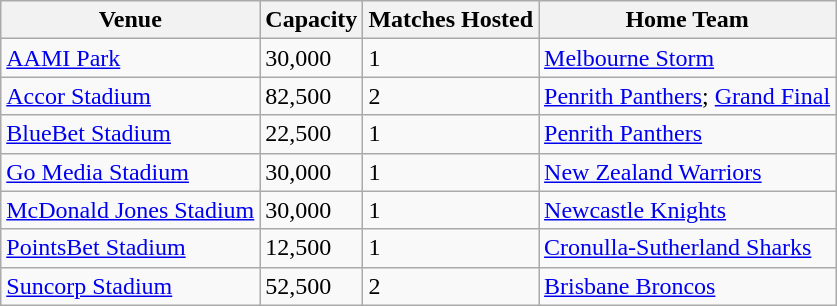<table class="wikitable">
<tr>
<th>Venue</th>
<th>Capacity</th>
<th>Matches Hosted</th>
<th>Home Team</th>
</tr>
<tr>
<td><a href='#'>AAMI Park</a></td>
<td>30,000</td>
<td>1</td>
<td> <a href='#'>Melbourne Storm</a></td>
</tr>
<tr>
<td><a href='#'>Accor Stadium</a></td>
<td>82,500</td>
<td>2</td>
<td> <a href='#'>Penrith Panthers</a>; <a href='#'>Grand Final</a></td>
</tr>
<tr>
<td><a href='#'>BlueBet Stadium</a></td>
<td>22,500</td>
<td>1</td>
<td> <a href='#'>Penrith Panthers</a></td>
</tr>
<tr>
<td><a href='#'>Go Media Stadium</a></td>
<td>30,000</td>
<td>1</td>
<td> <a href='#'>New Zealand Warriors</a></td>
</tr>
<tr>
<td><a href='#'>McDonald Jones Stadium</a></td>
<td>30,000</td>
<td>1</td>
<td> <a href='#'>Newcastle Knights</a></td>
</tr>
<tr>
<td><a href='#'>PointsBet Stadium</a></td>
<td>12,500</td>
<td>1</td>
<td> <a href='#'>Cronulla-Sutherland Sharks</a></td>
</tr>
<tr>
<td><a href='#'>Suncorp Stadium</a></td>
<td>52,500</td>
<td>2</td>
<td> <a href='#'>Brisbane Broncos</a></td>
</tr>
</table>
